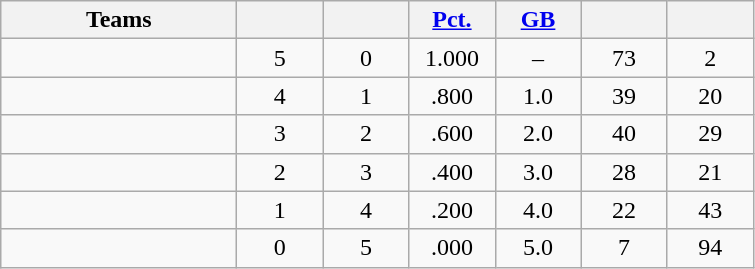<table class="wikitable" style="text-align:center;">
<tr>
<th width=150px>Teams</th>
<th width=50px></th>
<th width=50px></th>
<th width=50px><a href='#'>Pct.</a></th>
<th width=50px><a href='#'>GB</a></th>
<th width=50px></th>
<th width=50px></th>
</tr>
<tr>
<td align=left></td>
<td>5</td>
<td>0</td>
<td>1.000</td>
<td>–</td>
<td>73</td>
<td>2</td>
</tr>
<tr>
<td align=left></td>
<td>4</td>
<td>1</td>
<td>.800</td>
<td>1.0</td>
<td>39</td>
<td>20</td>
</tr>
<tr>
<td align=left></td>
<td>3</td>
<td>2</td>
<td>.600</td>
<td>2.0</td>
<td>40</td>
<td>29</td>
</tr>
<tr>
<td align=left></td>
<td>2</td>
<td>3</td>
<td>.400</td>
<td>3.0</td>
<td>28</td>
<td>21</td>
</tr>
<tr>
<td align=left></td>
<td>1</td>
<td>4</td>
<td>.200</td>
<td>4.0</td>
<td>22</td>
<td>43</td>
</tr>
<tr>
<td align=left></td>
<td>0</td>
<td>5</td>
<td>.000</td>
<td>5.0</td>
<td>7</td>
<td>94</td>
</tr>
</table>
